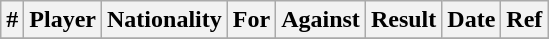<table class="wikitable sortable">
<tr>
<th>#</th>
<th>Player</th>
<th>Nationality</th>
<th>For</th>
<th>Against</th>
<th align=center>Result</th>
<th>Date</th>
<th>Ref</th>
</tr>
<tr>
</tr>
</table>
